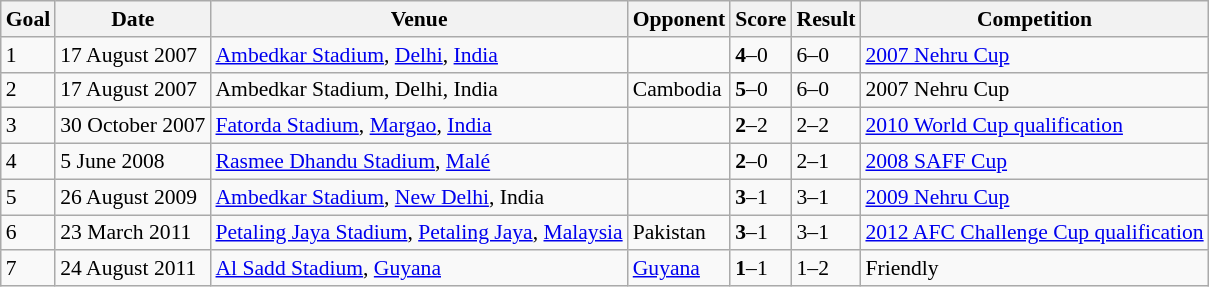<table class="wikitable collapsible collapsed" style="font-size:90%">
<tr>
<th>Goal</th>
<th>Date</th>
<th>Venue</th>
<th>Opponent</th>
<th>Score</th>
<th>Result</th>
<th>Competition</th>
</tr>
<tr>
<td>1</td>
<td>17 August 2007</td>
<td><a href='#'>Ambedkar Stadium</a>, <a href='#'>Delhi</a>, <a href='#'>India</a></td>
<td></td>
<td><strong>4</strong>–0</td>
<td>6–0</td>
<td><a href='#'>2007 Nehru Cup</a></td>
</tr>
<tr>
<td>2</td>
<td>17 August 2007</td>
<td>Ambedkar Stadium, Delhi, India</td>
<td> Cambodia</td>
<td><strong>5</strong>–0</td>
<td>6–0</td>
<td>2007 Nehru Cup</td>
</tr>
<tr>
<td>3</td>
<td>30 October 2007</td>
<td><a href='#'>Fatorda Stadium</a>, <a href='#'>Margao</a>, <a href='#'>India</a></td>
<td></td>
<td><strong>2</strong>–2</td>
<td>2–2</td>
<td><a href='#'>2010 World Cup qualification</a></td>
</tr>
<tr>
<td>4</td>
<td>5 June 2008</td>
<td><a href='#'>Rasmee Dhandu Stadium</a>, <a href='#'>Malé</a></td>
<td></td>
<td><strong>2</strong>–0</td>
<td>2–1</td>
<td><a href='#'>2008 SAFF Cup</a></td>
</tr>
<tr>
<td>5</td>
<td>26 August 2009</td>
<td><a href='#'>Ambedkar Stadium</a>, <a href='#'>New Delhi</a>, India</td>
<td></td>
<td><strong>3</strong>–1</td>
<td>3–1</td>
<td><a href='#'>2009 Nehru Cup</a></td>
</tr>
<tr>
<td>6</td>
<td>23 March 2011</td>
<td><a href='#'>Petaling Jaya Stadium</a>, <a href='#'>Petaling Jaya</a>, <a href='#'>Malaysia</a></td>
<td> Pakistan</td>
<td><strong>3</strong>–1</td>
<td>3–1</td>
<td><a href='#'>2012 AFC Challenge Cup qualification</a></td>
</tr>
<tr>
<td>7</td>
<td>24 August 2011</td>
<td><a href='#'>Al Sadd Stadium</a>, <a href='#'>Guyana</a></td>
<td> <a href='#'>Guyana</a></td>
<td><strong>1</strong>–1</td>
<td>1–2</td>
<td>Friendly</td>
</tr>
</table>
